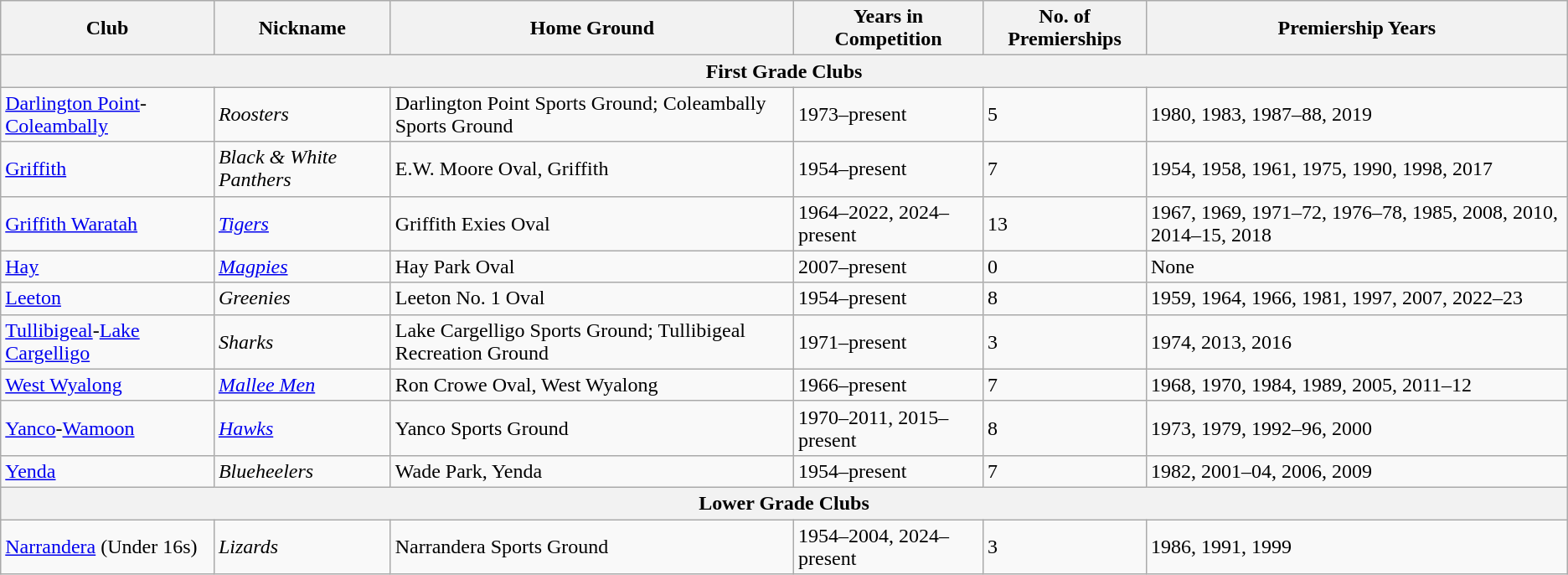<table class="wikitable sortable">
<tr>
<th>Club</th>
<th>Nickname</th>
<th>Home Ground</th>
<th>Years in Competition</th>
<th>No. of Premierships</th>
<th>Premiership Years</th>
</tr>
<tr>
<th colspan="6">First Grade Clubs</th>
</tr>
<tr>
<td> <a href='#'>Darlington Point</a>-<a href='#'>Coleambally</a></td>
<td><em>Roosters</em></td>
<td>Darlington Point Sports Ground; Coleambally Sports Ground</td>
<td>1973–present</td>
<td>5</td>
<td>1980, 1983, 1987–88, 2019</td>
</tr>
<tr>
<td> <a href='#'>Griffith</a></td>
<td><em>Black & White Panthers</em></td>
<td>E.W. Moore Oval, Griffith</td>
<td>1954–present</td>
<td>7</td>
<td>1954, 1958, 1961, 1975, 1990, 1998, 2017</td>
</tr>
<tr>
<td> <a href='#'>Griffith Waratah</a></td>
<td><em><a href='#'>Tigers</a></em></td>
<td>Griffith Exies Oval</td>
<td>1964–2022, 2024–present</td>
<td>13</td>
<td>1967, 1969, 1971–72, 1976–78, 1985, 2008, 2010, 2014–15, 2018</td>
</tr>
<tr>
<td> <a href='#'>Hay</a></td>
<td><em><a href='#'>Magpies</a></em></td>
<td>Hay Park Oval</td>
<td>2007–present</td>
<td>0</td>
<td>None</td>
</tr>
<tr>
<td> <a href='#'>Leeton</a></td>
<td><em>Greenies</em></td>
<td>Leeton No. 1 Oval</td>
<td>1954–present</td>
<td>8</td>
<td>1959, 1964, 1966, 1981, 1997, 2007, 2022–23</td>
</tr>
<tr>
<td> <a href='#'>Tullibigeal</a>-<a href='#'>Lake Cargelligo</a></td>
<td><em>Sharks</em></td>
<td>Lake Cargelligo Sports Ground; Tullibigeal Recreation Ground</td>
<td>1971–present</td>
<td>3</td>
<td>1974, 2013, 2016</td>
</tr>
<tr>
<td> <a href='#'>West Wyalong</a></td>
<td><em><a href='#'>Mallee Men</a></em></td>
<td>Ron Crowe Oval, West Wyalong</td>
<td>1966–present</td>
<td>7</td>
<td>1968, 1970, 1984, 1989, 2005, 2011–12</td>
</tr>
<tr>
<td> <a href='#'>Yanco</a>-<a href='#'>Wamoon</a></td>
<td><em><a href='#'>Hawks</a></em></td>
<td>Yanco Sports Ground</td>
<td>1970–2011, 2015–present</td>
<td>8</td>
<td>1973, 1979, 1992–96, 2000</td>
</tr>
<tr>
<td> <a href='#'>Yenda</a></td>
<td><em>Blueheelers</em></td>
<td>Wade Park, Yenda</td>
<td>1954–present</td>
<td>7</td>
<td>1982, 2001–04, 2006, 2009</td>
</tr>
<tr>
<th colspan=6>Lower Grade Clubs</th>
</tr>
<tr>
<td> <a href='#'>Narrandera</a> (Under 16s)</td>
<td><em>Lizards</em></td>
<td>Narrandera Sports Ground</td>
<td>1954–2004, 2024–present</td>
<td>3</td>
<td>1986, 1991, 1999</td>
</tr>
</table>
